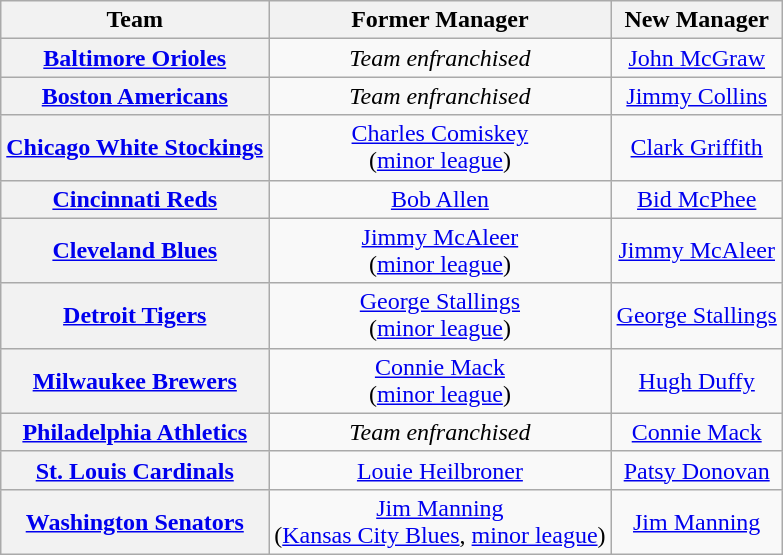<table class="wikitable plainrowheaders" style="text-align:center;">
<tr>
<th scope="col">Team</th>
<th scope="col">Former Manager</th>
<th scope="col">New Manager</th>
</tr>
<tr>
<th scope="row" style="text-align:center;"><a href='#'>Baltimore Orioles</a></th>
<td><em>Team enfranchised</em></td>
<td><a href='#'>John McGraw</a></td>
</tr>
<tr>
<th scope="row" style="text-align:center;"><a href='#'>Boston Americans</a></th>
<td><em>Team enfranchised</em></td>
<td><a href='#'>Jimmy Collins</a></td>
</tr>
<tr>
<th scope="row" style="text-align:center;"><a href='#'>Chicago White Stockings</a></th>
<td><a href='#'>Charles Comiskey</a><br>(<a href='#'>minor league</a>)</td>
<td><a href='#'>Clark Griffith</a></td>
</tr>
<tr>
<th scope="row" style="text-align:center;"><a href='#'>Cincinnati Reds</a></th>
<td><a href='#'>Bob Allen</a></td>
<td><a href='#'>Bid McPhee</a></td>
</tr>
<tr>
<th scope="row" style="text-align:center;"><a href='#'>Cleveland Blues</a></th>
<td><a href='#'>Jimmy McAleer</a><br>(<a href='#'>minor league</a>)</td>
<td><a href='#'>Jimmy McAleer</a></td>
</tr>
<tr>
<th scope="row" style="text-align:center;"><a href='#'>Detroit Tigers</a></th>
<td><a href='#'>George Stallings</a><br>(<a href='#'>minor league</a>)</td>
<td><a href='#'>George Stallings</a></td>
</tr>
<tr>
<th scope="row" style="text-align:center;"><a href='#'>Milwaukee Brewers</a></th>
<td><a href='#'>Connie Mack</a><br>(<a href='#'>minor league</a>)</td>
<td><a href='#'>Hugh Duffy</a></td>
</tr>
<tr>
<th scope="row" style="text-align:center;"><a href='#'>Philadelphia Athletics</a></th>
<td><em>Team enfranchised</em></td>
<td><a href='#'>Connie Mack</a></td>
</tr>
<tr>
<th scope="row" style="text-align:center;"><a href='#'>St. Louis Cardinals</a></th>
<td><a href='#'>Louie Heilbroner</a></td>
<td><a href='#'>Patsy Donovan</a></td>
</tr>
<tr>
<th scope="row" style="text-align:center;"><a href='#'>Washington Senators</a></th>
<td><a href='#'>Jim Manning</a><br>(<a href='#'>Kansas City Blues</a>, <a href='#'>minor league</a>)</td>
<td><a href='#'>Jim Manning</a></td>
</tr>
</table>
